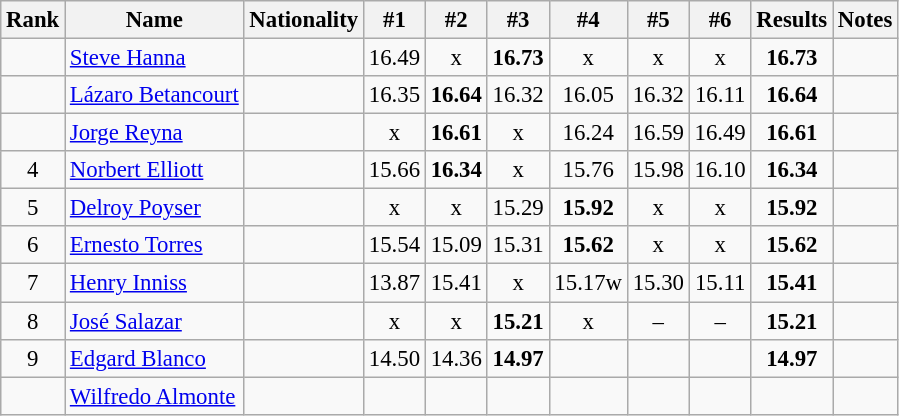<table class="wikitable sortable" style="text-align:center;font-size:95%">
<tr>
<th>Rank</th>
<th>Name</th>
<th>Nationality</th>
<th>#1</th>
<th>#2</th>
<th>#3</th>
<th>#4</th>
<th>#5</th>
<th>#6</th>
<th>Results</th>
<th>Notes</th>
</tr>
<tr>
<td></td>
<td align=left><a href='#'>Steve Hanna</a></td>
<td align=left></td>
<td>16.49</td>
<td>x</td>
<td><strong>16.73</strong></td>
<td>x</td>
<td>x</td>
<td>x</td>
<td><strong>16.73</strong></td>
<td></td>
</tr>
<tr>
<td></td>
<td align=left><a href='#'>Lázaro Betancourt</a></td>
<td align=left></td>
<td>16.35</td>
<td><strong>16.64</strong></td>
<td>16.32</td>
<td>16.05</td>
<td>16.32</td>
<td>16.11</td>
<td><strong>16.64</strong></td>
<td></td>
</tr>
<tr>
<td></td>
<td align=left><a href='#'>Jorge Reyna</a></td>
<td align=left></td>
<td>x</td>
<td><strong>16.61</strong></td>
<td>x</td>
<td>16.24</td>
<td>16.59</td>
<td>16.49</td>
<td><strong>16.61</strong></td>
<td></td>
</tr>
<tr>
<td>4</td>
<td align=left><a href='#'>Norbert Elliott</a></td>
<td align=left></td>
<td>15.66</td>
<td><strong>16.34</strong></td>
<td>x</td>
<td>15.76</td>
<td>15.98</td>
<td>16.10</td>
<td><strong>16.34</strong></td>
<td></td>
</tr>
<tr>
<td>5</td>
<td align=left><a href='#'>Delroy Poyser</a></td>
<td align=left></td>
<td>x</td>
<td>x</td>
<td>15.29</td>
<td><strong>15.92</strong></td>
<td>x</td>
<td>x</td>
<td><strong>15.92</strong></td>
<td></td>
</tr>
<tr>
<td>6</td>
<td align=left><a href='#'>Ernesto Torres</a></td>
<td align=left></td>
<td>15.54</td>
<td>15.09</td>
<td>15.31</td>
<td><strong>15.62</strong></td>
<td>x</td>
<td>x</td>
<td><strong>15.62</strong></td>
<td></td>
</tr>
<tr>
<td>7</td>
<td align=left><a href='#'>Henry Inniss</a></td>
<td align=left></td>
<td>13.87</td>
<td>15.41</td>
<td>x</td>
<td>15.17w</td>
<td>15.30</td>
<td>15.11</td>
<td><strong>15.41</strong></td>
<td></td>
</tr>
<tr>
<td>8</td>
<td align=left><a href='#'>José Salazar</a></td>
<td align=left></td>
<td>x</td>
<td>x</td>
<td><strong>15.21</strong></td>
<td>x</td>
<td>–</td>
<td>–</td>
<td><strong>15.21</strong></td>
<td></td>
</tr>
<tr>
<td>9</td>
<td align=left><a href='#'>Edgard Blanco</a></td>
<td align=left></td>
<td>14.50</td>
<td>14.36</td>
<td><strong>14.97</strong></td>
<td></td>
<td></td>
<td></td>
<td><strong>14.97</strong></td>
<td></td>
</tr>
<tr>
<td></td>
<td align=left><a href='#'>Wilfredo Almonte</a></td>
<td align=left></td>
<td></td>
<td></td>
<td></td>
<td></td>
<td></td>
<td></td>
<td></td>
<td></td>
</tr>
</table>
